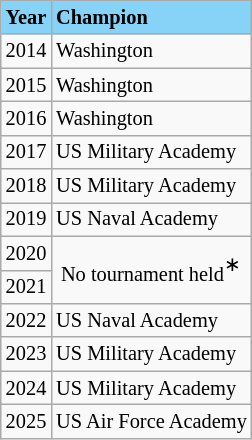<table class="wikitable" style="font-size:85%;">
<tr ! style="background-color: #87D3F8;">
<td><strong>Year</strong></td>
<td><strong>Champion</strong></td>
</tr>
<tr --->
<td>2014</td>
<td>Washington</td>
</tr>
<tr --->
<td>2015</td>
<td>Washington</td>
</tr>
<tr --->
<td>2016</td>
<td>Washington</td>
</tr>
<tr --->
<td>2017</td>
<td>US Military Academy</td>
</tr>
<tr --->
<td>2018</td>
<td>US Military Academy</td>
</tr>
<tr --->
<td>2019</td>
<td>US Naval Academy</td>
</tr>
<tr --->
<td>2020</td>
<td rowspan=2 align=center>No tournament held<big><sup>∗</sup></big></td>
</tr>
<tr --->
<td>2021</td>
</tr>
<tr --->
<td>2022</td>
<td>US Naval Academy</td>
</tr>
<tr --->
<td>2023</td>
<td>US Military Academy</td>
</tr>
<tr --->
<td>2024</td>
<td>US Military Academy</td>
</tr>
<tr --->
<td>2025</td>
<td>US Air Force Academy</td>
</tr>
</table>
